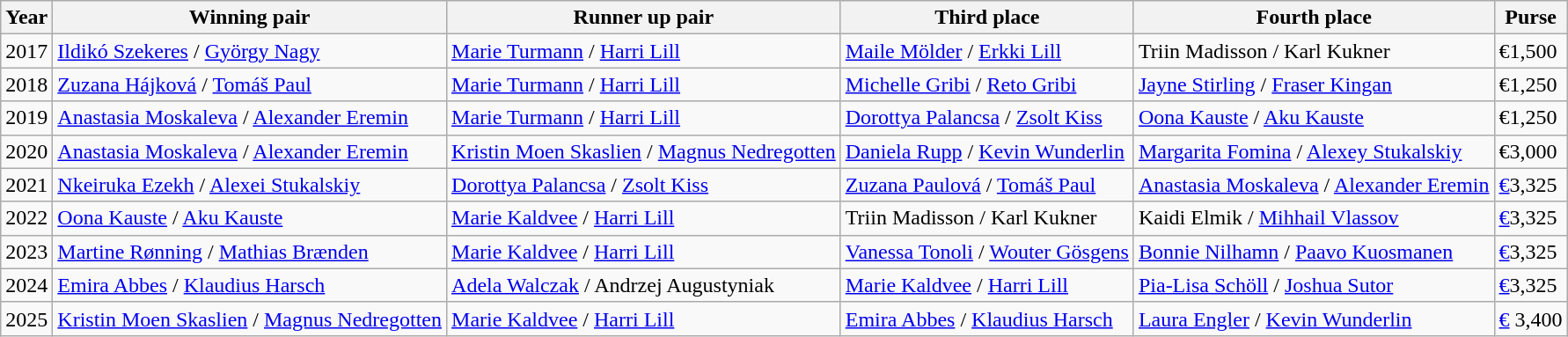<table class="wikitable">
<tr>
<th scope="col">Year</th>
<th scope="col">Winning pair</th>
<th scope="col">Runner up pair</th>
<th scope="col">Third place</th>
<th scope="col">Fourth place</th>
<th scope="col">Purse</th>
</tr>
<tr>
<td>2017</td>
<td> <a href='#'>Ildikó Szekeres</a> / <a href='#'>György Nagy</a></td>
<td> <a href='#'>Marie Turmann</a> / <a href='#'>Harri Lill</a></td>
<td> <a href='#'>Maile Mölder</a> / <a href='#'>Erkki Lill</a></td>
<td> Triin Madisson / Karl Kukner</td>
<td>€1,500</td>
</tr>
<tr>
<td>2018</td>
<td> <a href='#'>Zuzana Hájková</a> / <a href='#'>Tomáš Paul</a></td>
<td> <a href='#'>Marie Turmann</a> / <a href='#'>Harri Lill</a></td>
<td> <a href='#'>Michelle Gribi</a> / <a href='#'>Reto Gribi</a></td>
<td> <a href='#'>Jayne Stirling</a> / <a href='#'>Fraser Kingan</a></td>
<td>€1,250</td>
</tr>
<tr>
<td>2019</td>
<td> <a href='#'>Anastasia Moskaleva</a> / <a href='#'>Alexander Eremin</a></td>
<td> <a href='#'>Marie Turmann</a> / <a href='#'>Harri Lill</a></td>
<td> <a href='#'>Dorottya Palancsa</a> / <a href='#'>Zsolt Kiss</a></td>
<td> <a href='#'>Oona Kauste</a> / <a href='#'>Aku Kauste</a></td>
<td>€1,250</td>
</tr>
<tr>
<td>2020</td>
<td> <a href='#'>Anastasia Moskaleva</a> / <a href='#'>Alexander Eremin</a></td>
<td> <a href='#'>Kristin Moen Skaslien</a> / <a href='#'>Magnus Nedregotten</a></td>
<td> <a href='#'>Daniela Rupp</a> / <a href='#'>Kevin Wunderlin</a></td>
<td> <a href='#'>Margarita Fomina</a> / <a href='#'>Alexey Stukalskiy</a></td>
<td>€3,000</td>
</tr>
<tr>
<td>2021</td>
<td> <a href='#'>Nkeiruka Ezekh</a> / <a href='#'>Alexei Stukalskiy</a></td>
<td> <a href='#'>Dorottya Palancsa</a> / <a href='#'>Zsolt Kiss</a></td>
<td> <a href='#'>Zuzana Paulová</a> / <a href='#'>Tomáš Paul</a></td>
<td> <a href='#'>Anastasia Moskaleva</a> / <a href='#'>Alexander Eremin</a></td>
<td><a href='#'>€</a>3,325</td>
</tr>
<tr>
<td>2022</td>
<td> <a href='#'>Oona Kauste</a> / <a href='#'>Aku Kauste</a></td>
<td> <a href='#'>Marie Kaldvee</a> / <a href='#'>Harri Lill</a></td>
<td> Triin Madisson / Karl Kukner</td>
<td> Kaidi Elmik / <a href='#'>Mihhail Vlassov</a></td>
<td><a href='#'>€</a>3,325</td>
</tr>
<tr>
<td>2023</td>
<td> <a href='#'>Martine Rønning</a> / <a href='#'>Mathias Brænden</a></td>
<td> <a href='#'>Marie Kaldvee</a> / <a href='#'>Harri Lill</a></td>
<td> <a href='#'>Vanessa Tonoli</a> /  <a href='#'>Wouter Gösgens</a></td>
<td> <a href='#'>Bonnie Nilhamn</a> / <a href='#'>Paavo Kuosmanen</a></td>
<td><a href='#'>€</a>3,325</td>
</tr>
<tr>
<td>2024</td>
<td> <a href='#'>Emira Abbes</a> / <a href='#'>Klaudius Harsch</a></td>
<td> <a href='#'>Adela Walczak</a> / Andrzej Augustyniak</td>
<td> <a href='#'>Marie Kaldvee</a> / <a href='#'>Harri Lill</a></td>
<td> <a href='#'>Pia-Lisa Schöll</a> / <a href='#'>Joshua Sutor</a></td>
<td><a href='#'>€</a>3,325</td>
</tr>
<tr>
<td>2025</td>
<td> <a href='#'>Kristin Moen Skaslien</a> / <a href='#'>Magnus Nedregotten</a></td>
<td> <a href='#'>Marie Kaldvee</a> / <a href='#'>Harri Lill</a></td>
<td> <a href='#'>Emira Abbes</a> / <a href='#'>Klaudius Harsch</a></td>
<td> <a href='#'>Laura Engler</a> / <a href='#'>Kevin Wunderlin</a></td>
<td><a href='#'>€</a> 3,400</td>
</tr>
</table>
